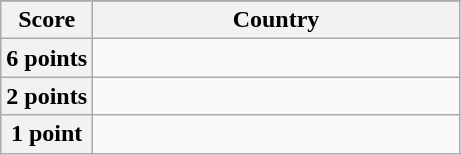<table class="wikitable">
<tr>
</tr>
<tr>
<th scope="col" width=20%>Score</th>
<th scope="col">Country</th>
</tr>
<tr>
<th scope="row">6 points</th>
<td></td>
</tr>
<tr>
<th scope="row">2 points</th>
<td></td>
</tr>
<tr>
<th scope="row">1 point</th>
<td></td>
</tr>
</table>
